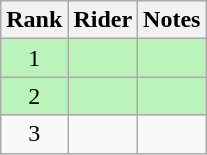<table class="wikitable sortable"  style="text-align:center">
<tr>
<th>Rank</th>
<th>Rider</th>
<th>Notes</th>
</tr>
<tr bgcolor=#bbf3bb>
<td>1</td>
<td align="left"></td>
<td></td>
</tr>
<tr bgcolor=#bbf3bb>
<td>2</td>
<td align="left"></td>
<td></td>
</tr>
<tr>
<td>3</td>
<td align="left"></td>
<td></td>
</tr>
</table>
